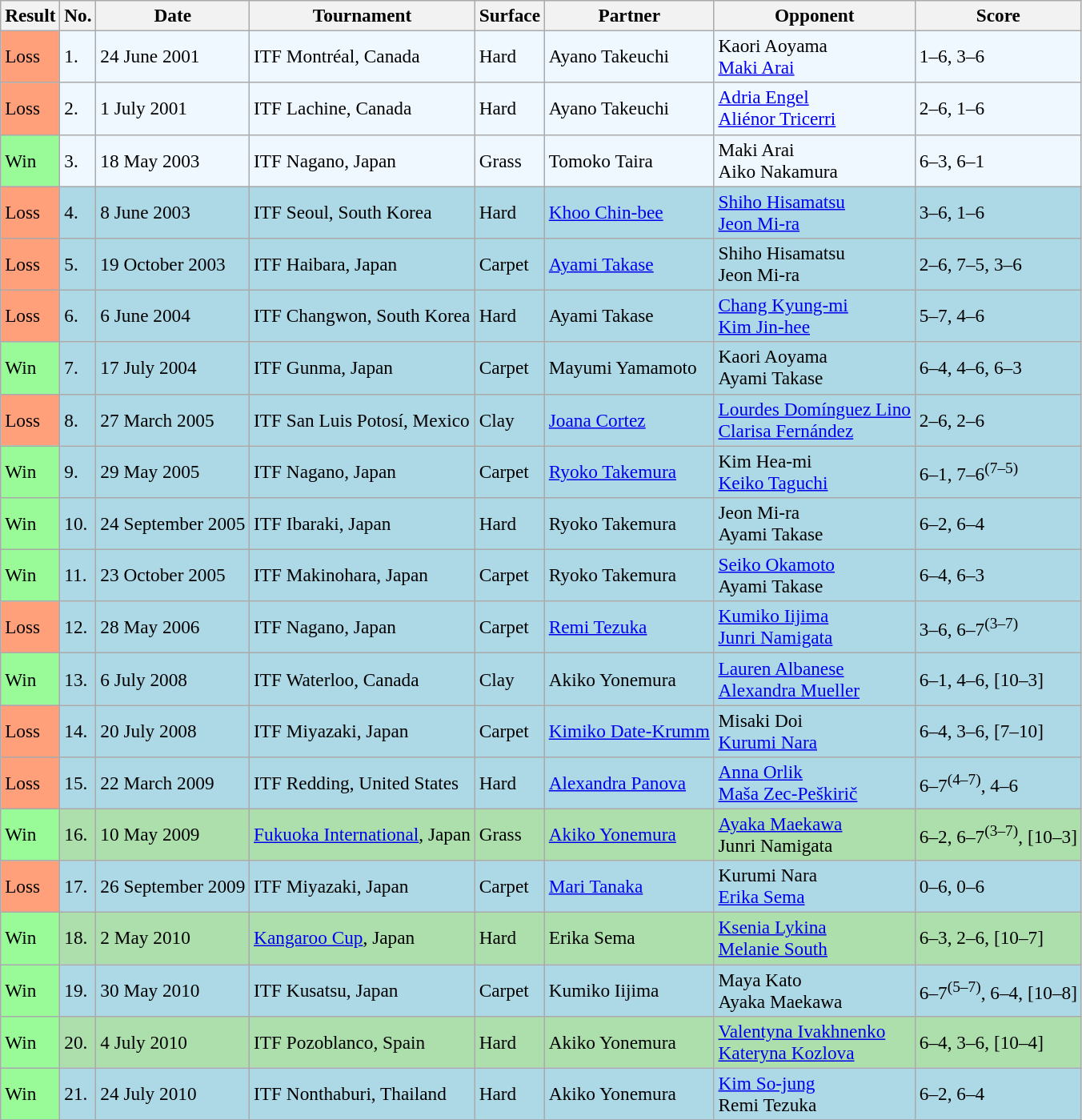<table class="sortable wikitable" style=font-size:97%>
<tr>
<th>Result</th>
<th>No.</th>
<th>Date</th>
<th>Tournament</th>
<th>Surface</th>
<th>Partner</th>
<th>Opponent</th>
<th class="unsortable">Score</th>
</tr>
<tr style="background:#f0f8ff;">
<td style="background:#ffa07a;">Loss</td>
<td>1.</td>
<td>24 June 2001</td>
<td>ITF Montréal, Canada</td>
<td>Hard</td>
<td> Ayano Takeuchi</td>
<td> Kaori Aoyama <br>  <a href='#'>Maki Arai</a></td>
<td>1–6, 3–6</td>
</tr>
<tr style="background:#f0f8ff;">
<td style="background:#ffa07a;">Loss</td>
<td>2.</td>
<td>1 July 2001</td>
<td>ITF Lachine, Canada</td>
<td>Hard</td>
<td> Ayano Takeuchi</td>
<td> <a href='#'>Adria Engel</a> <br>  <a href='#'>Aliénor Tricerri</a></td>
<td>2–6, 1–6</td>
</tr>
<tr style="background:#f0f8ff;">
<td style="background:#98fb98;">Win</td>
<td>3.</td>
<td>18 May 2003</td>
<td>ITF Nagano, Japan</td>
<td>Grass</td>
<td> Tomoko Taira</td>
<td> Maki Arai <br>  Aiko Nakamura</td>
<td>6–3, 6–1</td>
</tr>
<tr style="background:lightblue;">
<td style="background:#ffa07a;">Loss</td>
<td>4.</td>
<td>8 June 2003</td>
<td>ITF Seoul, South Korea</td>
<td>Hard</td>
<td> <a href='#'>Khoo Chin-bee</a></td>
<td> <a href='#'>Shiho Hisamatsu</a> <br>  <a href='#'>Jeon Mi-ra</a></td>
<td>3–6, 1–6</td>
</tr>
<tr style="background:lightblue;">
<td style="background:#ffa07a;">Loss</td>
<td>5.</td>
<td>19 October 2003</td>
<td>ITF Haibara, Japan</td>
<td>Carpet</td>
<td> <a href='#'>Ayami Takase</a></td>
<td> Shiho Hisamatsu <br>  Jeon Mi-ra</td>
<td>2–6, 7–5, 3–6</td>
</tr>
<tr style="background:lightblue;">
<td style="background:#ffa07a;">Loss</td>
<td>6.</td>
<td>6 June 2004</td>
<td>ITF Changwon, South Korea</td>
<td>Hard</td>
<td> Ayami Takase</td>
<td> <a href='#'>Chang Kyung-mi</a> <br>  <a href='#'>Kim Jin-hee</a></td>
<td>5–7, 4–6</td>
</tr>
<tr style="background:lightblue;">
<td style="background:#98fb98;">Win</td>
<td>7.</td>
<td>17 July 2004</td>
<td>ITF Gunma, Japan</td>
<td>Carpet</td>
<td> Mayumi Yamamoto</td>
<td> Kaori Aoyama <br>  Ayami Takase</td>
<td>6–4, 4–6, 6–3</td>
</tr>
<tr style="background:lightblue;">
<td style="background:#ffa07a;">Loss</td>
<td>8.</td>
<td>27 March 2005</td>
<td>ITF San Luis Potosí, Mexico</td>
<td>Clay</td>
<td> <a href='#'>Joana Cortez</a></td>
<td> <a href='#'>Lourdes Domínguez Lino</a> <br>  <a href='#'>Clarisa Fernández</a></td>
<td>2–6, 2–6</td>
</tr>
<tr style="background:lightblue;">
<td style="background:#98fb98;">Win</td>
<td>9.</td>
<td>29 May 2005</td>
<td>ITF Nagano, Japan</td>
<td>Carpet</td>
<td> <a href='#'>Ryoko Takemura</a></td>
<td> Kim Hea-mi <br>  <a href='#'>Keiko Taguchi</a></td>
<td>6–1, 7–6<sup>(7–5)</sup></td>
</tr>
<tr style="background:lightblue;">
<td style="background:#98fb98;">Win</td>
<td>10.</td>
<td>24 September 2005</td>
<td>ITF Ibaraki, Japan</td>
<td>Hard</td>
<td> Ryoko Takemura</td>
<td> Jeon Mi-ra <br>  Ayami Takase</td>
<td>6–2, 6–4</td>
</tr>
<tr style="background:lightblue;">
<td style="background:#98fb98;">Win</td>
<td>11.</td>
<td>23 October 2005</td>
<td>ITF Makinohara, Japan</td>
<td>Carpet</td>
<td> Ryoko Takemura</td>
<td> <a href='#'>Seiko Okamoto</a> <br>  Ayami Takase</td>
<td>6–4, 6–3</td>
</tr>
<tr style="background:lightblue;">
<td style="background:#ffa07a;">Loss</td>
<td>12.</td>
<td>28 May 2006</td>
<td>ITF Nagano, Japan</td>
<td>Carpet</td>
<td> <a href='#'>Remi Tezuka</a></td>
<td> <a href='#'>Kumiko Iijima</a> <br>  <a href='#'>Junri Namigata</a></td>
<td>3–6, 6–7<sup>(3–7)</sup></td>
</tr>
<tr style="background:lightblue;">
<td style="background:#98fb98;">Win</td>
<td>13.</td>
<td>6 July 2008</td>
<td>ITF Waterloo, Canada</td>
<td>Clay</td>
<td> Akiko Yonemura</td>
<td> <a href='#'>Lauren Albanese</a> <br>  <a href='#'>Alexandra Mueller</a></td>
<td>6–1, 4–6, [10–3]</td>
</tr>
<tr style="background:lightblue;">
<td style="background:#ffa07a;">Loss</td>
<td>14.</td>
<td>20 July 2008</td>
<td>ITF Miyazaki, Japan</td>
<td>Carpet</td>
<td> <a href='#'>Kimiko Date-Krumm</a></td>
<td> Misaki Doi <br>  <a href='#'>Kurumi Nara</a></td>
<td>6–4, 3–6, [7–10]</td>
</tr>
<tr style="background:lightblue;">
<td style="background:#ffa07a;">Loss</td>
<td>15.</td>
<td>22 March 2009</td>
<td>ITF Redding, United States</td>
<td>Hard</td>
<td> <a href='#'>Alexandra Panova</a></td>
<td> <a href='#'>Anna Orlik</a> <br>  <a href='#'>Maša Zec-Peškirič</a></td>
<td>6–7<sup>(4–7)</sup>, 4–6</td>
</tr>
<tr style="background:#addfad;">
<td style="background:#98fb98;">Win</td>
<td>16.</td>
<td>10 May 2009</td>
<td><a href='#'>Fukuoka International</a>, Japan</td>
<td>Grass</td>
<td> <a href='#'>Akiko Yonemura</a></td>
<td> <a href='#'>Ayaka Maekawa</a> <br>  Junri Namigata</td>
<td>6–2, 6–7<sup>(3–7)</sup>, [10–3]</td>
</tr>
<tr style="background:lightblue;">
<td style="background:#ffa07a;">Loss</td>
<td>17.</td>
<td>26 September 2009</td>
<td>ITF Miyazaki, Japan</td>
<td>Carpet</td>
<td> <a href='#'>Mari Tanaka</a></td>
<td> Kurumi Nara <br>  <a href='#'>Erika Sema</a></td>
<td>0–6, 0–6</td>
</tr>
<tr style="background:#addfad;">
<td style="background:#98fb98;">Win</td>
<td>18.</td>
<td>2 May 2010</td>
<td><a href='#'>Kangaroo Cup</a>, Japan</td>
<td>Hard</td>
<td> Erika Sema</td>
<td> <a href='#'>Ksenia Lykina</a> <br>  <a href='#'>Melanie South</a></td>
<td>6–3, 2–6, [10–7]</td>
</tr>
<tr style="background:lightblue;">
<td style="background:#98fb98;">Win</td>
<td>19.</td>
<td>30 May 2010</td>
<td>ITF Kusatsu, Japan</td>
<td>Carpet</td>
<td> Kumiko Iijima</td>
<td> Maya Kato <br>  Ayaka Maekawa</td>
<td>6–7<sup>(5–7)</sup>, 6–4, [10–8]</td>
</tr>
<tr style="background:#addfad;">
<td style="background:#98fb98;">Win</td>
<td>20.</td>
<td>4 July 2010</td>
<td>ITF Pozoblanco, Spain</td>
<td>Hard</td>
<td> Akiko Yonemura</td>
<td> <a href='#'>Valentyna Ivakhnenko</a> <br>  <a href='#'>Kateryna Kozlova</a></td>
<td>6–4, 3–6, [10–4]</td>
</tr>
<tr style="background:lightblue;">
<td style="background:#98fb98;">Win</td>
<td>21.</td>
<td>24 July 2010</td>
<td>ITF Nonthaburi, Thailand</td>
<td>Hard</td>
<td> Akiko Yonemura</td>
<td> <a href='#'>Kim So-jung</a> <br>  Remi Tezuka</td>
<td>6–2, 6–4</td>
</tr>
</table>
